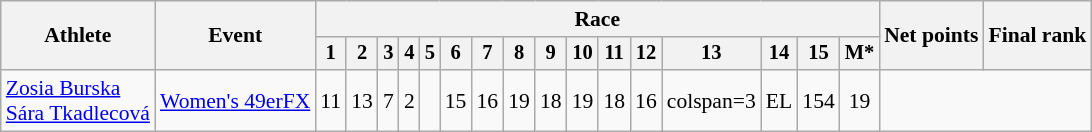<table class="wikitable" style="font-size:90%">
<tr>
<th rowspan="2">Athlete</th>
<th rowspan="2">Event</th>
<th colspan=16>Race</th>
<th rowspan=2>Net points</th>
<th rowspan=2>Final rank</th>
</tr>
<tr style="font-size:95%">
<th>1</th>
<th>2</th>
<th>3</th>
<th>4</th>
<th>5</th>
<th>6</th>
<th>7</th>
<th>8</th>
<th>9</th>
<th>10</th>
<th>11</th>
<th>12</th>
<th>13</th>
<th>14</th>
<th>15</th>
<th>M*</th>
</tr>
<tr align=center>
<td align=left><a href='#'>Zosia Burska</a><br><a href='#'>Sára Tkadlecová</a></td>
<td align=left><a href='#'>Women's 49erFX</a></td>
<td>11</td>
<td>13</td>
<td>7</td>
<td>2</td>
<td></td>
<td>15</td>
<td>16</td>
<td>19</td>
<td>18</td>
<td>19</td>
<td>18</td>
<td>16</td>
<td>colspan=3 </td>
<td>EL</td>
<td>154</td>
<td>19</td>
</tr>
</table>
